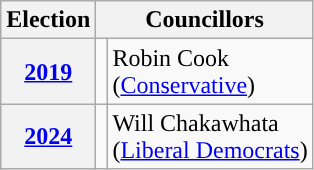<table class="wikitable">
<tr>
<th>Election</th>
<th colspan="2">Councillors</th>
</tr>
<tr>
<th><a href='#'>2019</a></th>
<td style="background-color: "></td>
<td>Robin Cook<br>(<a href='#'>Conservative</a>)</td>
</tr>
<tr>
<th><a href='#'>2024</a></th>
<td style="background-color: "></td>
<td>Will Chakawhata<br>(<a href='#'>Liberal Democrats</a>)</td>
</tr>
</table>
